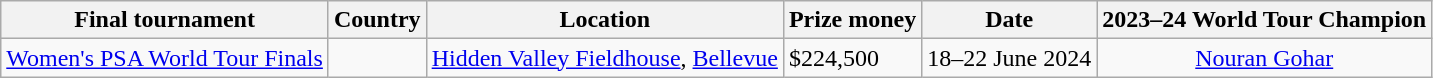<table class=wikitable>
<tr>
<th>Final tournament</th>
<th>Country</th>
<th>Location</th>
<th>Prize money</th>
<th>Date</th>
<th>2023–24 World Tour Champion</th>
</tr>
<tr>
<td><a href='#'>Women's PSA World Tour Finals</a></td>
<td></td>
<td><a href='#'>Hidden Valley Fieldhouse</a>, <a href='#'>Bellevue</a></td>
<td>$224,500</td>
<td>18–22 June 2024</td>
<td rowspan=1 colspan=2 align="center"> <a href='#'>Nouran Gohar</a></td>
</tr>
</table>
